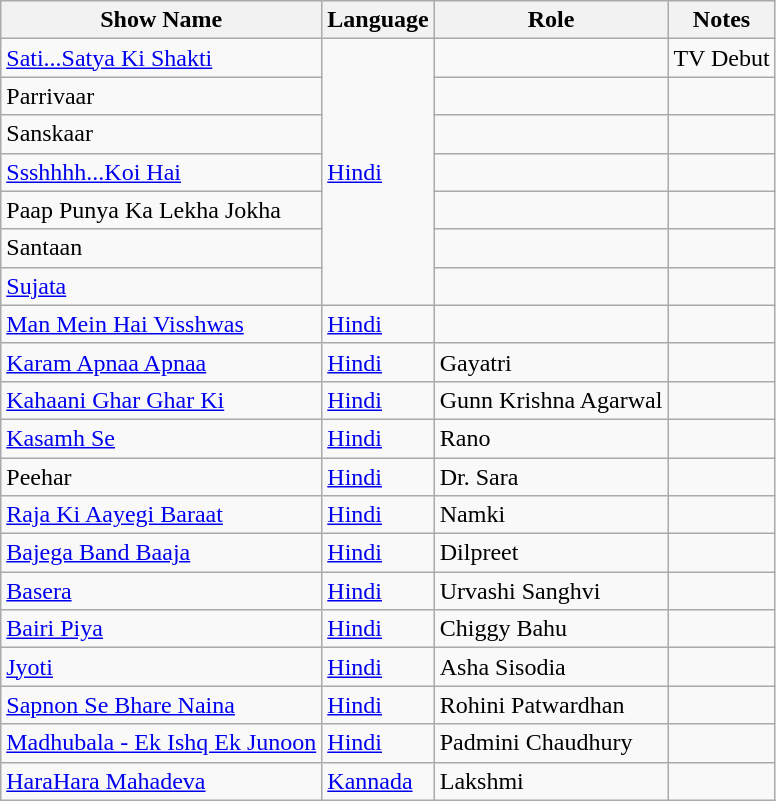<table class="wikitable sortable" style="text-align:left;">
<tr>
<th>Show Name</th>
<th>Language</th>
<th>Role</th>
<th>Notes</th>
</tr>
<tr>
<td><a href='#'>Sati...Satya Ki Shakti</a></td>
<td rowspan="7"><a href='#'>Hindi</a></td>
<td></td>
<td>TV Debut</td>
</tr>
<tr>
<td>Parrivaar</td>
<td></td>
<td></td>
</tr>
<tr>
<td>Sanskaar</td>
<td></td>
<td></td>
</tr>
<tr>
<td><a href='#'>Ssshhhh...Koi Hai</a></td>
<td></td>
<td></td>
</tr>
<tr>
<td>Paap Punya Ka Lekha Jokha</td>
<td></td>
<td></td>
</tr>
<tr>
<td>Santaan</td>
<td></td>
<td></td>
</tr>
<tr>
<td><a href='#'>Sujata</a></td>
<td></td>
<td></td>
</tr>
<tr>
<td><a href='#'>Man Mein Hai Visshwas</a></td>
<td><a href='#'>Hindi</a></td>
<td></td>
<td></td>
</tr>
<tr>
<td><a href='#'>Karam Apnaa Apnaa</a></td>
<td><a href='#'>Hindi</a></td>
<td>Gayatri</td>
<td></td>
</tr>
<tr>
<td><a href='#'>Kahaani Ghar Ghar Ki</a></td>
<td><a href='#'>Hindi</a></td>
<td>Gunn Krishna Agarwal</td>
<td></td>
</tr>
<tr>
<td><a href='#'>Kasamh Se</a></td>
<td><a href='#'>Hindi</a></td>
<td>Rano</td>
<td></td>
</tr>
<tr>
<td>Peehar</td>
<td><a href='#'>Hindi</a></td>
<td>Dr. Sara</td>
<td></td>
</tr>
<tr>
<td><a href='#'>Raja Ki Aayegi Baraat</a></td>
<td><a href='#'>Hindi</a></td>
<td>Namki</td>
<td></td>
</tr>
<tr>
<td><a href='#'>Bajega Band Baaja</a></td>
<td><a href='#'>Hindi</a></td>
<td>Dilpreet</td>
<td></td>
</tr>
<tr>
<td><a href='#'>Basera</a></td>
<td><a href='#'>Hindi</a></td>
<td>Urvashi Sanghvi</td>
<td></td>
</tr>
<tr>
<td><a href='#'>Bairi Piya</a></td>
<td><a href='#'>Hindi</a></td>
<td>Chiggy Bahu</td>
<td></td>
</tr>
<tr>
<td><a href='#'>Jyoti</a></td>
<td><a href='#'>Hindi</a></td>
<td>Asha Sisodia</td>
<td></td>
</tr>
<tr>
<td><a href='#'>Sapnon Se Bhare Naina</a></td>
<td><a href='#'>Hindi</a></td>
<td>Rohini Patwardhan</td>
<td></td>
</tr>
<tr>
<td><a href='#'>Madhubala - Ek Ishq Ek Junoon</a></td>
<td><a href='#'>Hindi</a></td>
<td>Padmini Chaudhury</td>
<td></td>
</tr>
<tr>
<td><a href='#'>HaraHara Mahadeva</a></td>
<td><a href='#'>Kannada</a></td>
<td>Lakshmi</td>
<td></td>
</tr>
</table>
